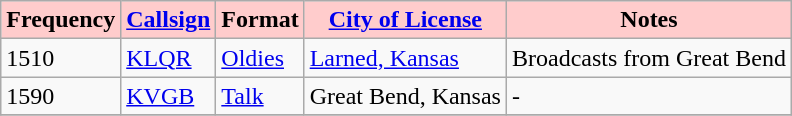<table class="wikitable">
<tr>
<th style="background:#ffcccc;"><strong>Frequency</strong></th>
<th style="background:#ffcccc;"><strong><a href='#'>Callsign</a></strong></th>
<th style="background:#ffcccc;"><strong>Format</strong></th>
<th style="background:#ffcccc;"><strong><a href='#'>City of License</a></strong></th>
<th style="background:#ffcccc;"><strong>Notes</strong></th>
</tr>
<tr>
<td>1510</td>
<td><a href='#'>KLQR</a></td>
<td><a href='#'>Oldies</a></td>
<td><a href='#'>Larned, Kansas</a></td>
<td>Broadcasts from Great Bend</td>
</tr>
<tr>
<td>1590</td>
<td><a href='#'>KVGB</a></td>
<td><a href='#'>Talk</a></td>
<td>Great Bend, Kansas</td>
<td>-</td>
</tr>
<tr>
</tr>
</table>
